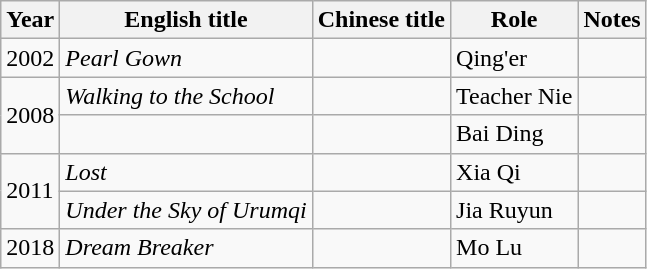<table class="wikitable">
<tr>
<th>Year</th>
<th>English title</th>
<th>Chinese title</th>
<th>Role</th>
<th>Notes</th>
</tr>
<tr>
<td>2002</td>
<td><em>Pearl Gown</em></td>
<td></td>
<td>Qing'er</td>
<td></td>
</tr>
<tr>
<td rowspan="2">2008</td>
<td><em>Walking to the School</em></td>
<td></td>
<td>Teacher Nie</td>
<td></td>
</tr>
<tr>
<td></td>
<td></td>
<td>Bai Ding</td>
<td></td>
</tr>
<tr>
<td rowspan="2">2011</td>
<td><em>Lost</em></td>
<td></td>
<td>Xia Qi</td>
<td></td>
</tr>
<tr>
<td><em>Under the Sky of Urumqi</em></td>
<td></td>
<td>Jia Ruyun</td>
<td></td>
</tr>
<tr>
<td>2018</td>
<td><em>Dream Breaker</em></td>
<td></td>
<td>Mo Lu</td>
<td></td>
</tr>
</table>
